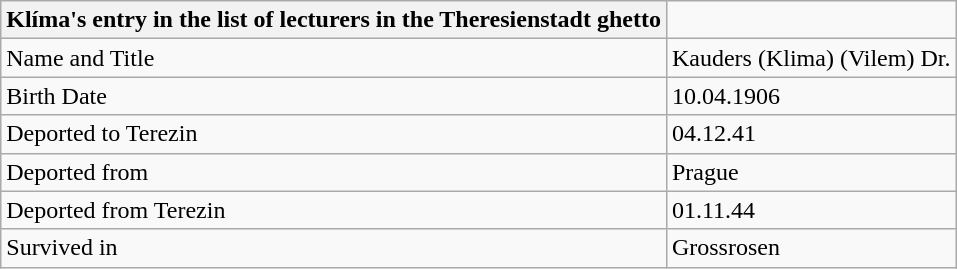<table class="wikitable">
<tr>
<th>Klíma's entry in the list of lecturers in the Theresienstadt ghetto</th>
</tr>
<tr>
<td>Name and Title</td>
<td>Kauders (Klima) (Vilem) Dr.</td>
</tr>
<tr>
<td>Birth Date</td>
<td>10.04.1906</td>
</tr>
<tr>
<td>Deported to Terezin</td>
<td>04.12.41</td>
</tr>
<tr>
<td>Deported from</td>
<td>Prague</td>
</tr>
<tr>
<td>Deported from Terezin</td>
<td>01.11.44</td>
</tr>
<tr>
<td>Survived in</td>
<td>Grossrosen</td>
</tr>
</table>
